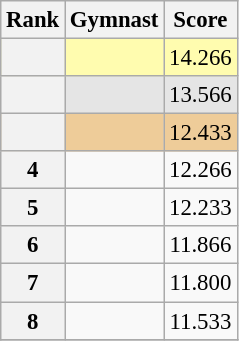<table class="wikitable sortable" style="text-align:center; font-size:95%">
<tr>
<th scope=col>Rank</th>
<th scope=col>Gymnast</th>
<th scope=col>Score</th>
</tr>
<tr bgcolor=fffcaf>
<th scope=row style="text-align:center"></th>
<td align=left></td>
<td>14.266</td>
</tr>
<tr bgcolor=e5e5e5>
<th scope=row style="text-align:center"></th>
<td align=left></td>
<td>13.566</td>
</tr>
<tr bgcolor=eecc99>
<th scope=row style="text-align:center"></th>
<td align=left></td>
<td>12.433</td>
</tr>
<tr>
<th scope=row style="text-align:center">4</th>
<td align=left></td>
<td>12.266</td>
</tr>
<tr>
<th scope=row style="text-align:center">5</th>
<td align=left></td>
<td>12.233</td>
</tr>
<tr>
<th scope=row style="text-align:center">6</th>
<td align=left></td>
<td>11.866</td>
</tr>
<tr>
<th scope=row style="text-align:center">7</th>
<td align=left></td>
<td>11.800</td>
</tr>
<tr>
<th scope=row style="text-align:center">8</th>
<td align=left></td>
<td>11.533</td>
</tr>
<tr>
</tr>
</table>
